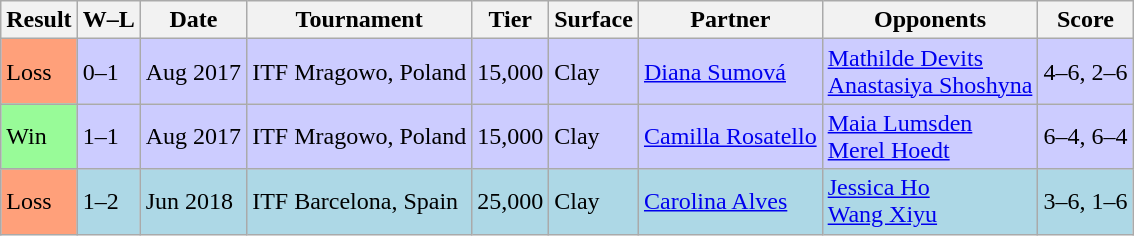<table class="sortable wikitable">
<tr>
<th>Result</th>
<th class="unsortable">W–L</th>
<th>Date</th>
<th>Tournament</th>
<th>Tier</th>
<th>Surface</th>
<th>Partner</th>
<th>Opponents</th>
<th class="unsortable">Score</th>
</tr>
<tr style="background:#ccccff;">
<td style="background:#ffa07a;">Loss</td>
<td>0–1</td>
<td>Aug 2017</td>
<td>ITF Mragowo, Poland</td>
<td>15,000</td>
<td>Clay</td>
<td> <a href='#'>Diana Sumová</a></td>
<td> <a href='#'>Mathilde Devits</a> <br>  <a href='#'>Anastasiya Shoshyna</a></td>
<td>4–6, 2–6</td>
</tr>
<tr style="background:#ccccff;">
<td bgcolor="98FB98">Win</td>
<td>1–1</td>
<td>Aug 2017</td>
<td>ITF Mragowo, Poland</td>
<td>15,000</td>
<td>Clay</td>
<td> <a href='#'>Camilla Rosatello</a></td>
<td> <a href='#'>Maia Lumsden</a> <br>  <a href='#'>Merel Hoedt</a></td>
<td>6–4, 6–4</td>
</tr>
<tr style="background:lightblue;">
<td style="background:#ffa07a;">Loss</td>
<td>1–2</td>
<td>Jun 2018</td>
<td>ITF Barcelona, Spain</td>
<td>25,000</td>
<td>Clay</td>
<td> <a href='#'>Carolina Alves</a></td>
<td> <a href='#'>Jessica Ho</a> <br>  <a href='#'>Wang Xiyu</a></td>
<td>3–6, 1–6</td>
</tr>
</table>
